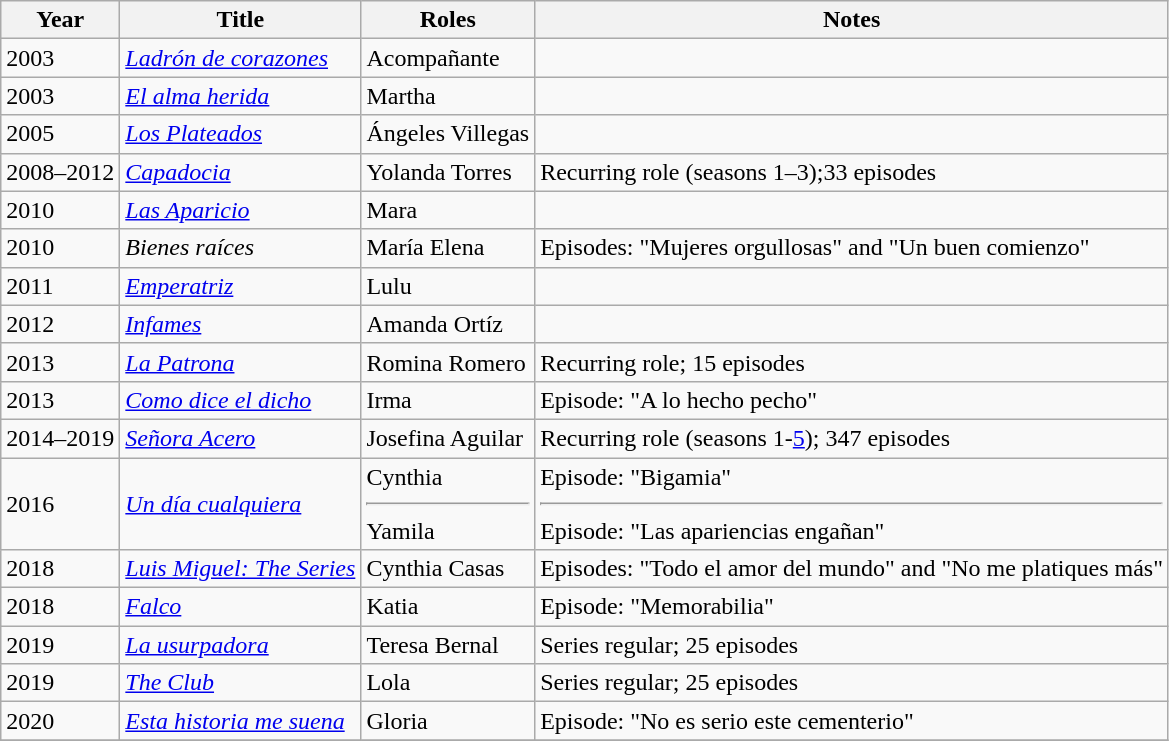<table class="wikitable sortable">
<tr>
<th>Year</th>
<th>Title</th>
<th>Roles</th>
<th>Notes</th>
</tr>
<tr>
<td>2003</td>
<td><em><a href='#'>Ladrón de corazones</a></em></td>
<td>Acompañante</td>
<td></td>
</tr>
<tr>
<td>2003</td>
<td><em><a href='#'>El alma herida</a></em></td>
<td>Martha</td>
<td></td>
</tr>
<tr>
<td>2005</td>
<td><em><a href='#'>Los Plateados</a></em></td>
<td>Ángeles Villegas</td>
<td></td>
</tr>
<tr>
<td>2008–2012</td>
<td><em><a href='#'>Capadocia</a></em></td>
<td>Yolanda Torres</td>
<td>Recurring role (seasons 1–3);33 episodes</td>
</tr>
<tr>
<td>2010</td>
<td><em><a href='#'>Las Aparicio</a></em></td>
<td>Mara</td>
<td></td>
</tr>
<tr>
<td>2010</td>
<td><em>Bienes raíces</em></td>
<td>María Elena</td>
<td>Episodes: "Mujeres orgullosas" and "Un buen comienzo"</td>
</tr>
<tr>
<td>2011</td>
<td><em><a href='#'>Emperatriz</a></em></td>
<td>Lulu</td>
<td></td>
</tr>
<tr>
<td>2012</td>
<td><em><a href='#'>Infames</a></em></td>
<td>Amanda Ortíz</td>
<td></td>
</tr>
<tr>
<td>2013</td>
<td><em><a href='#'>La Patrona</a></em></td>
<td>Romina Romero</td>
<td>Recurring role; 15 episodes</td>
</tr>
<tr>
<td>2013</td>
<td><em><a href='#'>Como dice el dicho</a></em></td>
<td>Irma</td>
<td>Episode: "A lo hecho pecho"</td>
</tr>
<tr>
<td>2014–2019</td>
<td><em><a href='#'>Señora Acero</a></em></td>
<td>Josefina Aguilar</td>
<td>Recurring role (seasons 1-<a href='#'>5</a>); 347 episodes</td>
</tr>
<tr>
<td>2016</td>
<td><em><a href='#'>Un día cualquiera</a></em></td>
<td>Cynthia<hr>Yamila</td>
<td>Episode: "Bigamia"<hr>Episode: "Las apariencias engañan"</td>
</tr>
<tr>
<td>2018</td>
<td><em><a href='#'>Luis Miguel: The Series</a></em></td>
<td>Cynthia Casas</td>
<td>Episodes: "Todo el amor del mundo" and "No me platiques más"</td>
</tr>
<tr>
<td>2018</td>
<td><em><a href='#'>Falco</a></em></td>
<td>Katia</td>
<td>Episode: "Memorabilia"</td>
</tr>
<tr>
<td>2019</td>
<td><em><a href='#'>La usurpadora</a></em></td>
<td>Teresa Bernal</td>
<td>Series regular; 25 episodes</td>
</tr>
<tr>
<td>2019</td>
<td><em><a href='#'>The Club</a></em></td>
<td>Lola</td>
<td>Series regular; 25 episodes</td>
</tr>
<tr>
<td>2020</td>
<td><em><a href='#'>Esta historia me suena</a></em></td>
<td>Gloria</td>
<td>Episode: "No es serio este cementerio"</td>
</tr>
<tr>
</tr>
</table>
